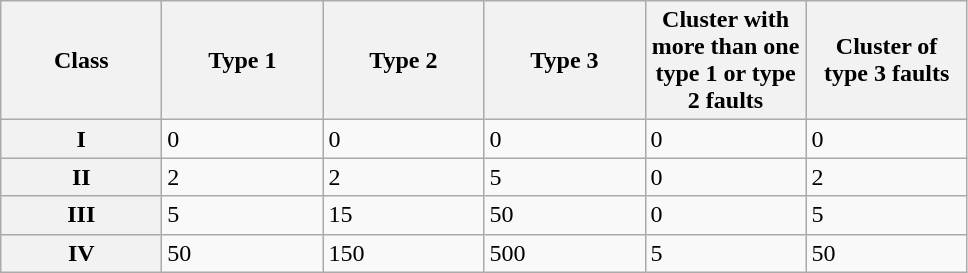<table class="wikitable">
<tr>
<th width=100px>Class</th>
<th width=100px>Type 1</th>
<th width=100px>Type 2</th>
<th width=100px>Type 3</th>
<th width=100px>Cluster with more than one type 1 or type 2 faults</th>
<th width=100px>Cluster of type 3 faults</th>
</tr>
<tr>
<th>I</th>
<td>0</td>
<td>0</td>
<td>0</td>
<td>0</td>
<td>0</td>
</tr>
<tr>
<th>II</th>
<td>2</td>
<td>2</td>
<td>5</td>
<td>0</td>
<td>2</td>
</tr>
<tr>
<th>III</th>
<td>5</td>
<td>15</td>
<td>50</td>
<td>0</td>
<td>5</td>
</tr>
<tr>
<th>IV</th>
<td>50</td>
<td>150</td>
<td>500</td>
<td>5</td>
<td>50</td>
</tr>
</table>
